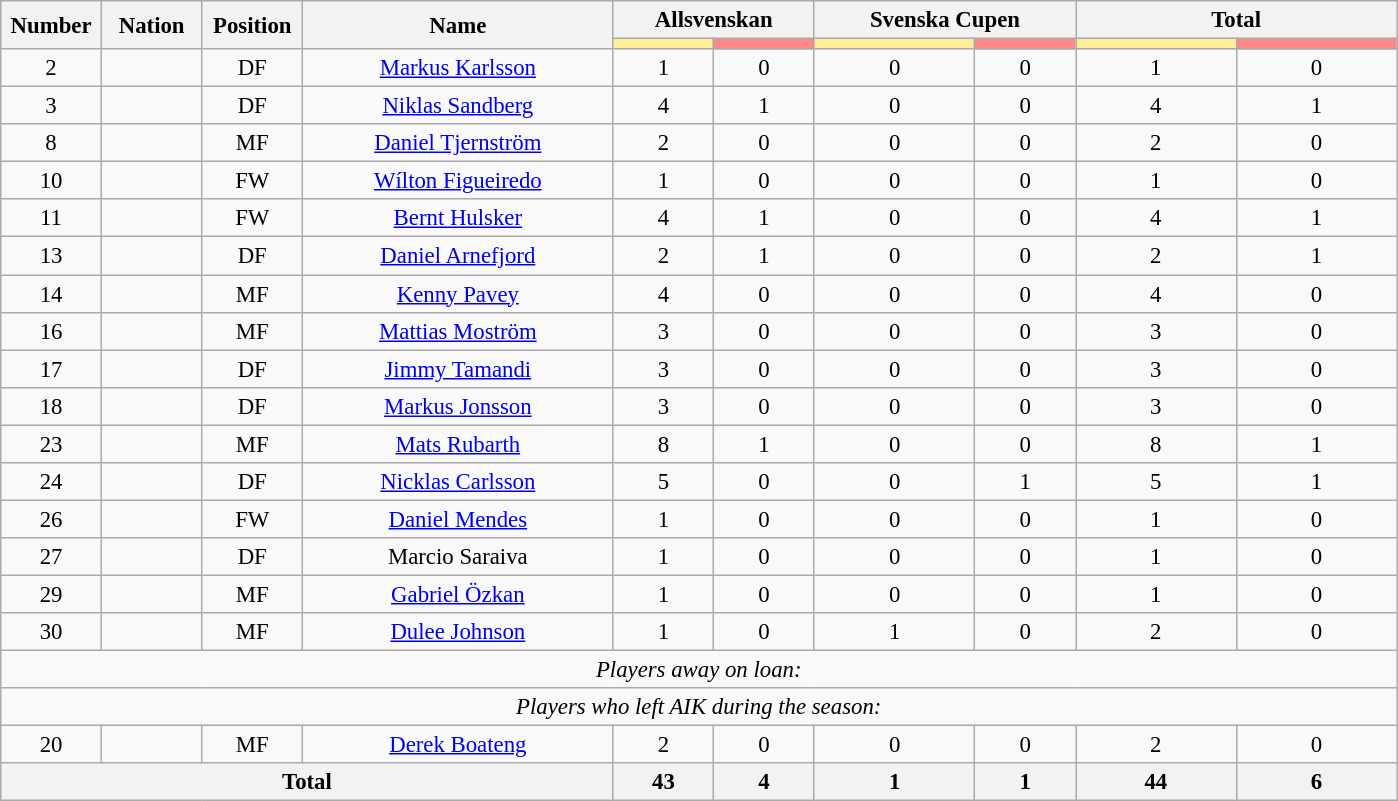<table class="wikitable" style="font-size: 95%; text-align: center;">
<tr>
<th rowspan=2 width=60>Number</th>
<th rowspan=2 width=60>Nation</th>
<th rowspan=2 width=60>Position</th>
<th rowspan=2 width=200>Name</th>
<th colspan=2>Allsvenskan</th>
<th colspan=2>Svenska Cupen</th>
<th colspan=2>Total</th>
</tr>
<tr>
<th style="width:60px; background:#fe9;"></th>
<th style="width:60px; background:#ff8888;"></th>
<th style="width:100px; background:#fe9;"></th>
<th style="width:60px; background:#ff8888;"></th>
<th style="width:100px; background:#fe9;"></th>
<th style="width:100px; background:#ff8888;"></th>
</tr>
<tr>
<td>2</td>
<td></td>
<td>DF</td>
<td><a href='#'>Markus Karlsson</a></td>
<td>1</td>
<td>0</td>
<td>0</td>
<td>0</td>
<td>1</td>
<td>0</td>
</tr>
<tr>
<td>3</td>
<td></td>
<td>DF</td>
<td><a href='#'>Niklas Sandberg</a></td>
<td>4</td>
<td>1</td>
<td>0</td>
<td>0</td>
<td>4</td>
<td>1</td>
</tr>
<tr>
<td>8</td>
<td></td>
<td>MF</td>
<td><a href='#'>Daniel Tjernström</a></td>
<td>2</td>
<td>0</td>
<td>0</td>
<td>0</td>
<td>2</td>
<td>0</td>
</tr>
<tr>
<td>10</td>
<td></td>
<td>FW</td>
<td><a href='#'>Wílton Figueiredo</a></td>
<td>1</td>
<td>0</td>
<td>0</td>
<td>0</td>
<td>1</td>
<td>0</td>
</tr>
<tr>
<td>11</td>
<td></td>
<td>FW</td>
<td><a href='#'>Bernt Hulsker</a></td>
<td>4</td>
<td>1</td>
<td>0</td>
<td>0</td>
<td>4</td>
<td>1</td>
</tr>
<tr>
<td>13</td>
<td></td>
<td>DF</td>
<td><a href='#'>Daniel Arnefjord</a></td>
<td>2</td>
<td>1</td>
<td>0</td>
<td>0</td>
<td>2</td>
<td>1</td>
</tr>
<tr>
<td>14</td>
<td></td>
<td>MF</td>
<td><a href='#'>Kenny Pavey</a></td>
<td>4</td>
<td>0</td>
<td>0</td>
<td>0</td>
<td>4</td>
<td>0</td>
</tr>
<tr>
<td>16</td>
<td></td>
<td>MF</td>
<td><a href='#'>Mattias Moström</a></td>
<td>3</td>
<td>0</td>
<td>0</td>
<td>0</td>
<td>3</td>
<td>0</td>
</tr>
<tr>
<td>17</td>
<td></td>
<td>DF</td>
<td><a href='#'>Jimmy Tamandi</a></td>
<td>3</td>
<td>0</td>
<td>0</td>
<td>0</td>
<td>3</td>
<td>0</td>
</tr>
<tr>
<td>18</td>
<td></td>
<td>DF</td>
<td><a href='#'>Markus Jonsson</a></td>
<td>3</td>
<td>0</td>
<td>0</td>
<td>0</td>
<td>3</td>
<td>0</td>
</tr>
<tr>
<td>23</td>
<td></td>
<td>MF</td>
<td><a href='#'>Mats Rubarth</a></td>
<td>8</td>
<td>1</td>
<td>0</td>
<td>0</td>
<td>8</td>
<td>1</td>
</tr>
<tr>
<td>24</td>
<td></td>
<td>DF</td>
<td><a href='#'>Nicklas Carlsson</a></td>
<td>5</td>
<td>0</td>
<td>0</td>
<td>1</td>
<td>5</td>
<td>1</td>
</tr>
<tr>
<td>26</td>
<td></td>
<td>FW</td>
<td><a href='#'>Daniel Mendes</a></td>
<td>1</td>
<td>0</td>
<td>0</td>
<td>0</td>
<td>1</td>
<td>0</td>
</tr>
<tr>
<td>27</td>
<td></td>
<td>DF</td>
<td>Marcio Saraiva</td>
<td>1</td>
<td>0</td>
<td>0</td>
<td>0</td>
<td>1</td>
<td>0</td>
</tr>
<tr>
<td>29</td>
<td></td>
<td>MF</td>
<td><a href='#'>Gabriel Özkan</a></td>
<td>1</td>
<td>0</td>
<td>0</td>
<td>0</td>
<td>1</td>
<td>0</td>
</tr>
<tr>
<td>30</td>
<td></td>
<td>MF</td>
<td><a href='#'>Dulee Johnson</a></td>
<td>1</td>
<td>0</td>
<td>1</td>
<td>0</td>
<td>2</td>
<td>0</td>
</tr>
<tr>
<td colspan="15"><em>Players away on loan:</em></td>
</tr>
<tr>
<td colspan="15"><em>Players who left AIK during the season:</em></td>
</tr>
<tr>
<td>20</td>
<td></td>
<td>MF</td>
<td><a href='#'>Derek Boateng</a></td>
<td>2</td>
<td>0</td>
<td>0</td>
<td>0</td>
<td>2</td>
<td>0</td>
</tr>
<tr>
<th colspan=4>Total</th>
<th>43</th>
<th>4</th>
<th>1</th>
<th>1</th>
<th>44</th>
<th>6</th>
</tr>
</table>
